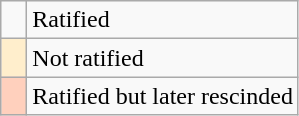<table class="wikitable" style="text-align: left;">
<tr>
<td style="width:10px;"></td>
<td>Ratified</td>
</tr>
<tr>
<td style="width:10px; background:#fec;"></td>
<td>Not ratified</td>
</tr>
<tr>
<td style="width:10px; background:#ffd0bd;"></td>
<td>Ratified but later rescinded</td>
</tr>
</table>
